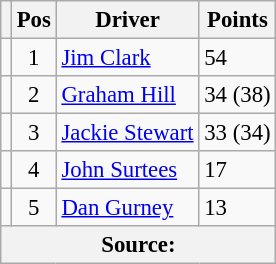<table class="wikitable" style="font-size: 95%;">
<tr>
<th></th>
<th>Pos</th>
<th>Driver</th>
<th>Points</th>
</tr>
<tr>
<td align="left"></td>
<td align="center">1</td>
<td> <a href='#'>Jim Clark</a></td>
<td align="left">54</td>
</tr>
<tr>
<td align="left"></td>
<td align="center">2</td>
<td> <a href='#'>Graham Hill</a></td>
<td align="left">34 (38)</td>
</tr>
<tr>
<td align="left"></td>
<td align="center">3</td>
<td> <a href='#'>Jackie Stewart</a></td>
<td align="left">33 (34)</td>
</tr>
<tr>
<td align="left"></td>
<td align="center">4</td>
<td> <a href='#'>John Surtees</a></td>
<td align="left">17</td>
</tr>
<tr>
<td align="left"></td>
<td align="center">5</td>
<td> <a href='#'>Dan Gurney</a></td>
<td align="left">13</td>
</tr>
<tr>
<th colspan=4>Source: </th>
</tr>
</table>
